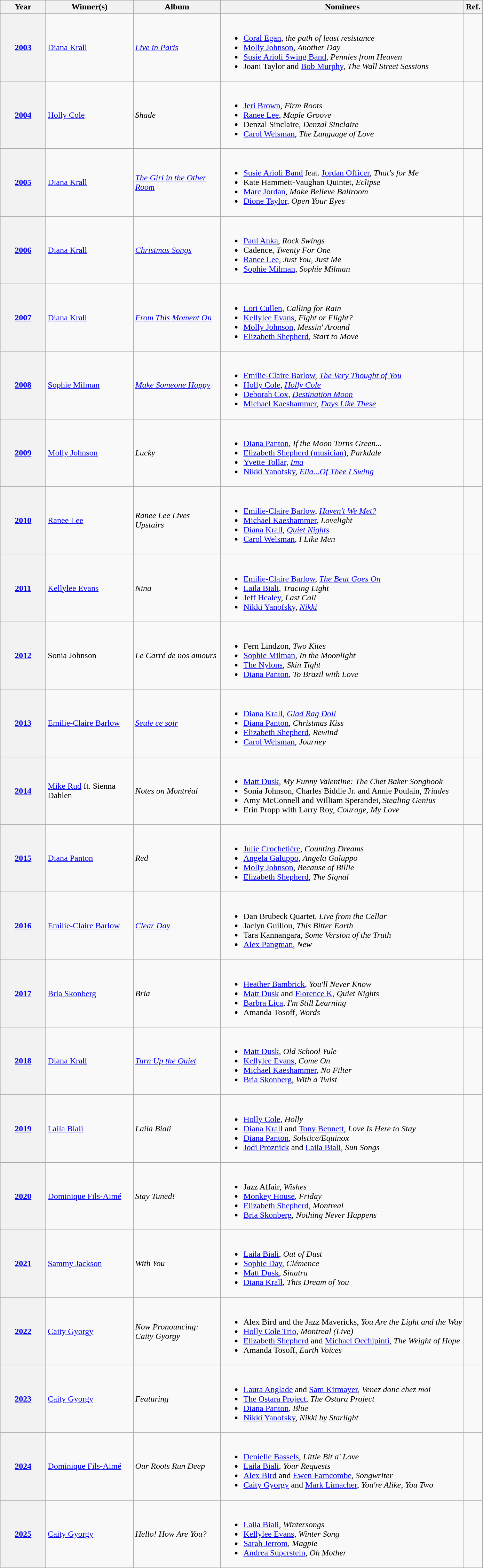<table class="wikitable sortable">
<tr>
<th scope="col" style="width:5em;">Year</th>
<th scope="col" style="width:10em;">Winner(s)</th>
<th scope="col" style="width:10em;">Album</th>
<th scope="col" class="unsortable">Nominees</th>
<th scope="col" class="unsortable">Ref.</th>
</tr>
<tr>
<th scope="row"><a href='#'>2003</a></th>
<td><a href='#'>Diana Krall</a></td>
<td><em><a href='#'>Live in Paris</a></em></td>
<td><br><ul><li><a href='#'>Coral Egan</a>, <em>the path of least resistance</em></li><li><a href='#'>Molly Johnson</a>, <em>Another Day</em></li><li><a href='#'>Susie Arioli Swing Band</a>, <em>Pennies from Heaven</em></li><li>Joani Taylor and <a href='#'>Bob Murphy</a>, <em>The Wall Street Sessions</em></li></ul></td>
<td align="center"></td>
</tr>
<tr>
<th scope="row"><a href='#'>2004</a></th>
<td><a href='#'>Holly Cole</a></td>
<td><em>Shade</em></td>
<td><br><ul><li><a href='#'>Jeri Brown</a>, <em>Firm Roots</em></li><li><a href='#'>Ranee Lee</a>, <em>Maple Groove</em></li><li>Denzal Sinclaire, <em>Denzal Sinclaire</em></li><li><a href='#'>Carol Welsman</a>, <em>The Language of Love</em></li></ul></td>
<td align="center"></td>
</tr>
<tr>
<th scope="row"><a href='#'>2005</a></th>
<td><a href='#'>Diana Krall</a></td>
<td><em><a href='#'>The Girl in the Other Room</a></em></td>
<td><br><ul><li><a href='#'>Susie Arioli Band</a> feat. <a href='#'>Jordan Officer</a>, <em>That's for Me</em></li><li>Kate Hammett-Vaughan Quintet, <em>Eclipse</em></li><li><a href='#'>Marc Jordan</a>, <em>Make Believe Ballroom</em></li><li><a href='#'>Dione Taylor</a>, <em>Open Your Eyes</em></li></ul></td>
<td align="center"></td>
</tr>
<tr>
<th scope="row"><a href='#'>2006</a></th>
<td><a href='#'>Diana Krall</a></td>
<td><em><a href='#'>Christmas Songs</a></em></td>
<td><br><ul><li><a href='#'>Paul Anka</a>, <em>Rock Swings</em></li><li>Cadence, <em>Twenty For One</em></li><li><a href='#'>Ranee Lee</a>, <em>Just You, Just Me</em></li><li><a href='#'>Sophie Milman</a>, <em>Sophie Milman</em></li></ul></td>
<td align="center"></td>
</tr>
<tr>
<th scope="row"><a href='#'>2007</a></th>
<td><a href='#'>Diana Krall</a></td>
<td><em><a href='#'>From This Moment On</a></em></td>
<td><br><ul><li><a href='#'>Lori Cullen</a>, <em>Calling for Rain</em></li><li><a href='#'>Kellylee Evans</a>, <em>Fight or Flight?</em></li><li><a href='#'>Molly Johnson</a>, <em>Messin' Around</em></li><li><a href='#'>Elizabeth Shepherd</a>, <em>Start to Move</em></li></ul></td>
<td align="center"></td>
</tr>
<tr>
<th scope="row"><a href='#'>2008</a></th>
<td><a href='#'>Sophie Milman</a></td>
<td><em><a href='#'>Make Someone Happy</a></em></td>
<td><br><ul><li><a href='#'>Emilie-Claire Barlow</a>, <em><a href='#'>The Very Thought of You</a></em></li><li><a href='#'>Holly Cole</a>, <em><a href='#'>Holly Cole</a></em></li><li><a href='#'>Deborah Cox</a>, <em><a href='#'>Destination Moon</a></em></li><li><a href='#'>Michael Kaeshammer</a>, <em><a href='#'>Days Like These</a></em></li></ul></td>
<td align="center"></td>
</tr>
<tr>
<th scope="row"><a href='#'>2009</a></th>
<td><a href='#'>Molly Johnson</a></td>
<td><em>Lucky</em></td>
<td><br><ul><li><a href='#'>Diana Panton</a>, <em>If the Moon Turns Green...</em></li><li><a href='#'>Elizabeth Shepherd (musician)</a>, <em>Parkdale</em></li><li><a href='#'>Yvette Tollar</a>, <em><a href='#'>Ima</a></em></li><li><a href='#'>Nikki Yanofsky</a>, <em><a href='#'>Ella...Of Thee I Swing</a></em></li></ul></td>
<td align="center"></td>
</tr>
<tr>
<th scope="row"><a href='#'>2010</a></th>
<td><a href='#'>Ranee Lee</a></td>
<td><em>Ranee Lee Lives Upstairs</em></td>
<td><br><ul><li><a href='#'>Emilie-Claire Barlow</a>, <em><a href='#'>Haven't We Met?</a></em></li><li><a href='#'>Michael Kaeshammer</a>, <em>Lovelight</em></li><li><a href='#'>Diana Krall</a>, <em><a href='#'>Quiet Nights</a></em></li><li><a href='#'>Carol Welsman</a>, <em>I Like Men</em></li></ul></td>
<td align="center"></td>
</tr>
<tr>
<th scope="row"><a href='#'>2011</a></th>
<td><a href='#'>Kellylee Evans</a></td>
<td><em>Nina</em></td>
<td><br><ul><li><a href='#'>Emilie-Claire Barlow</a>, <em><a href='#'>The Beat Goes On</a></em></li><li><a href='#'>Laila Biali</a>, <em>Tracing Light</em></li><li><a href='#'>Jeff Healey</a>, <em>Last Call</em></li><li><a href='#'>Nikki Yanofsky</a>, <em><a href='#'>Nikki</a></em></li></ul></td>
<td align="center"></td>
</tr>
<tr>
<th scope="row"><a href='#'>2012</a></th>
<td>Sonia Johnson</td>
<td><em>Le Carré de nos amours</em></td>
<td><br><ul><li>Fern Lindzon, <em>Two Kites</em></li><li><a href='#'>Sophie Milman</a>, <em>In the Moonlight</em></li><li><a href='#'>The Nylons</a>, <em>Skin Tight</em></li><li><a href='#'>Diana Panton</a>, <em>To Brazil with Love</em></li></ul></td>
<td align="center"></td>
</tr>
<tr>
<th scope="row"><a href='#'>2013</a></th>
<td><a href='#'>Emilie-Claire Barlow</a></td>
<td><em><a href='#'>Seule ce soir</a></em></td>
<td><br><ul><li><a href='#'>Diana Krall</a>, <em><a href='#'>Glad Rag Doll</a></em></li><li><a href='#'>Diana Panton</a>, <em>Christmas Kiss</em></li><li><a href='#'>Elizabeth Shepherd</a>, <em>Rewind</em></li><li><a href='#'>Carol Welsman</a>, <em>Journey</em></li></ul></td>
<td align="center"></td>
</tr>
<tr>
<th scope="row"><a href='#'>2014</a></th>
<td><a href='#'>Mike Rud</a> ft. Sienna Dahlen</td>
<td><em>Notes on Montréal</em></td>
<td><br><ul><li><a href='#'>Matt Dusk</a>, <em>My Funny Valentine: The Chet Baker Songbook</em></li><li>Sonia Johnson, Charles Biddle Jr. and Annie Poulain, <em>Triades</em></li><li>Amy McConnell and William Sperandei, <em>Stealing Genius</em></li><li>Erin Propp with Larry Roy, <em>Courage, My Love</em></li></ul></td>
<td align="center"></td>
</tr>
<tr>
<th scope="row"><a href='#'>2015</a></th>
<td><a href='#'>Diana Panton</a></td>
<td><em>Red</em></td>
<td><br><ul><li><a href='#'>Julie Crochetière</a>, <em>Counting Dreams</em></li><li><a href='#'>Angela Galuppo</a>, <em>Angela Galuppo</em></li><li><a href='#'>Molly Johnson</a>, <em>Because of Billie</em></li><li><a href='#'>Elizabeth Shepherd</a>, <em>The Signal</em></li></ul></td>
<td align="center"></td>
</tr>
<tr>
<th scope="row"><a href='#'>2016</a></th>
<td><a href='#'>Emilie-Claire Barlow</a></td>
<td><em><a href='#'>Clear Day</a></em></td>
<td><br><ul><li>Dan Brubeck Quartet, <em>Live from the Cellar</em></li><li>Jaclyn Guillou, <em>This Bitter Earth</em></li><li>Tara Kannangara, <em>Some Version of the Truth</em></li><li><a href='#'>Alex Pangman</a>, <em>New</em></li></ul></td>
<td align="center"></td>
</tr>
<tr>
<th scope="row"><a href='#'>2017</a></th>
<td><a href='#'>Bria Skonberg</a></td>
<td><em>Bria</em></td>
<td><br><ul><li><a href='#'>Heather Bambrick</a>, <em>You'll Never Know</em></li><li><a href='#'>Matt Dusk</a> and <a href='#'>Florence K</a>, <em>Quiet Nights</em></li><li><a href='#'>Barbra Lica</a>, <em>I'm Still Learning</em></li><li>Amanda Tosoff, <em>Words</em></li></ul></td>
<td align="center"></td>
</tr>
<tr>
<th scope="row"><a href='#'>2018</a></th>
<td><a href='#'>Diana Krall</a></td>
<td><em><a href='#'>Turn Up the Quiet</a></em></td>
<td><br><ul><li><a href='#'>Matt Dusk</a>, <em>Old School Yule</em></li><li><a href='#'>Kellylee Evans</a>, <em>Come On</em></li><li><a href='#'>Michael Kaeshammer</a>, <em>No Filter</em></li><li><a href='#'>Bria Skonberg</a>, <em>With a Twist</em></li></ul></td>
<td align="center"></td>
</tr>
<tr>
<th scope="row"><a href='#'>2019</a></th>
<td><a href='#'>Laila Biali</a></td>
<td><em>Laila Biali</em></td>
<td><br><ul><li><a href='#'>Holly Cole</a>, <em>Holly</em></li><li><a href='#'>Diana Krall</a> and <a href='#'>Tony Bennett</a>, <em>Love Is Here to Stay</em></li><li><a href='#'>Diana Panton</a>, <em>Solstice/Equinox</em></li><li><a href='#'>Jodi Proznick</a> and <a href='#'>Laila Biali</a>, <em>Sun Songs</em></li></ul></td>
<td align="center"></td>
</tr>
<tr>
<th scope="row"><a href='#'>2020</a></th>
<td><a href='#'>Dominique Fils-Aimé</a></td>
<td><em>Stay Tuned!</em></td>
<td><br><ul><li>Jazz Affair, <em>Wishes</em></li><li><a href='#'>Monkey House</a>, <em>Friday</em></li><li><a href='#'>Elizabeth Shepherd</a>, <em>Montreal</em></li><li><a href='#'>Bria Skonberg</a>, <em>Nothing Never Happens</em></li></ul></td>
<td></td>
</tr>
<tr>
<th scope="row"><a href='#'>2021</a></th>
<td><a href='#'>Sammy Jackson</a></td>
<td><em>With You</em></td>
<td><br><ul><li><a href='#'>Laila Biali</a>, <em>Out of Dust</em></li><li><a href='#'>Sophie Day</a>, <em>Clémence</em></li><li><a href='#'>Matt Dusk</a>, <em>Sinatra</em></li><li><a href='#'>Diana Krall</a>, <em>This Dream of You</em></li></ul></td>
<td></td>
</tr>
<tr>
<th style="text-align:center;" scope="row"><a href='#'>2022</a></th>
<td><a href='#'>Caity Gyorgy</a></td>
<td><em>Now Pronouncing: Caity Gyorgy</em></td>
<td><br><ul><li>Alex Bird and the Jazz Mavericks, <em>You Are the Light and the Way</em></li><li><a href='#'>Holly Cole Trio</a>, <em>Montreal (Live)</em></li><li><a href='#'>Elizabeth Shepherd</a> and <a href='#'>Michael Occhipinti</a>, <em>The Weight of Hope</em></li><li>Amanda Tosoff, <em>Earth Voices</em></li></ul></td>
<td align="center"></td>
</tr>
<tr>
<th scope="row"><a href='#'>2023</a></th>
<td><a href='#'>Caity Gyorgy</a></td>
<td><em>Featuring</em></td>
<td><br><ul><li><a href='#'>Laura Anglade</a> and <a href='#'>Sam Kirmayer</a>, <em>Venez donc chez moi</em></li><li><a href='#'>The Ostara Project</a>, <em>The Ostara Project</em></li><li><a href='#'>Diana Panton</a>, <em>Blue</em></li><li><a href='#'>Nikki Yanofsky</a>, <em>Nikki by Starlight</em></li></ul></td>
<td align="center"></td>
</tr>
<tr>
<th scope="row"><a href='#'>2024</a></th>
<td><a href='#'>Dominique Fils-Aimé</a></td>
<td><em>Our Roots Run Deep</em></td>
<td><br><ul><li><a href='#'>Denielle Bassels</a>, <em>Little Bit a' Love</em></li><li><a href='#'>Laila Biali</a>, <em>Your Requests</em></li><li><a href='#'>Alex Bird</a> and <a href='#'>Ewen Farncombe</a>, <em>Songwriter</em></li><li><a href='#'>Caity Gyorgy</a> and <a href='#'>Mark Limacher</a>, <em>You're Alike, You Two</em></li></ul></td>
<td align="center"></td>
</tr>
<tr>
<th scope="row"><a href='#'>2025</a></th>
<td><a href='#'>Caity Gyorgy</a></td>
<td><em>Hello! How Are You?</em></td>
<td><br><ul><li><a href='#'>Laila Biali</a>, <em>Wintersongs</em></li><li><a href='#'>Kellylee Evans</a>, <em>Winter Song</em></li><li><a href='#'>Sarah Jerrom</a>, <em>Magpie</em></li><li><a href='#'>Andrea Superstein</a>, <em>Oh Mother</em></li></ul></td>
<td align="center"></td>
</tr>
</table>
